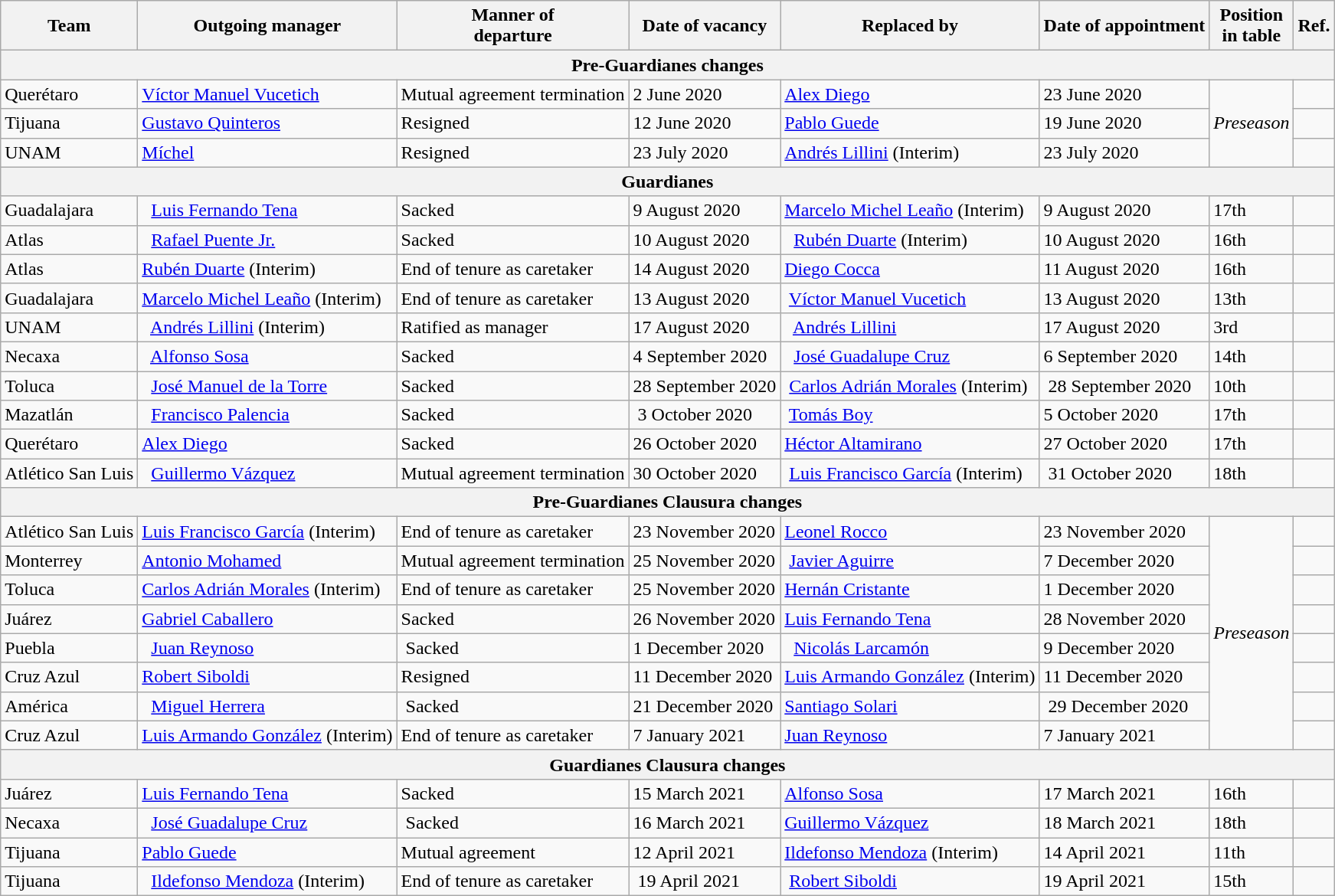<table class="wikitable sortable">
<tr>
<th>Team</th>
<th>Outgoing manager</th>
<th>Manner of <br> departure</th>
<th>Date of vacancy</th>
<th>Replaced by</th>
<th>Date of appointment</th>
<th>Position <br> in table</th>
<th>Ref.</th>
</tr>
<tr>
<th colspan=8>Pre-Guardianes changes</th>
</tr>
<tr>
<td>Querétaro</td>
<td> <a href='#'>Víctor Manuel Vucetich</a></td>
<td>Mutual agreement termination</td>
<td>2 June 2020</td>
<td> <a href='#'>Alex Diego</a></td>
<td>23 June 2020</td>
<td rowspan=3><em>Preseason</em></td>
<td></td>
</tr>
<tr>
<td>Tijuana</td>
<td> <a href='#'>Gustavo Quinteros</a></td>
<td>Resigned</td>
<td>12 June 2020</td>
<td> <a href='#'>Pablo Guede</a></td>
<td>19 June 2020</td>
<td></td>
</tr>
<tr>
<td>UNAM</td>
<td> <a href='#'>Míchel</a></td>
<td>Resigned</td>
<td>23 July 2020</td>
<td> <a href='#'>Andrés Lillini</a> (Interim)</td>
<td>23 July 2020</td>
<td></td>
</tr>
<tr>
<th colspan=8>Guardianes</th>
</tr>
<tr>
<td>Guadalajara</td>
<td>  <a href='#'>Luis Fernando Tena</a></td>
<td>Sacked</td>
<td>9 August 2020</td>
<td> <a href='#'>Marcelo Michel Leaño</a> (Interim)</td>
<td>9 August 2020</td>
<td>17th</td>
<td></td>
</tr>
<tr>
<td>Atlas</td>
<td>  <a href='#'>Rafael Puente Jr.</a></td>
<td>Sacked</td>
<td>10 August 2020</td>
<td>  <a href='#'>Rubén Duarte</a> (Interim)</td>
<td>10 August 2020</td>
<td>16th</td>
<td></td>
</tr>
<tr>
<td>Atlas</td>
<td> <a href='#'>Rubén Duarte</a> (Interim)</td>
<td>End of tenure as caretaker</td>
<td>14 August 2020</td>
<td> <a href='#'>Diego Cocca</a></td>
<td>11 August 2020</td>
<td>16th</td>
<td></td>
</tr>
<tr>
<td>Guadalajara</td>
<td> <a href='#'>Marcelo Michel Leaño</a> (Interim)</td>
<td>End of tenure as caretaker</td>
<td>13 August 2020</td>
<td> <a href='#'>Víctor Manuel Vucetich</a></td>
<td>13 August 2020</td>
<td>13th</td>
<td></td>
</tr>
<tr>
<td>UNAM</td>
<td>  <a href='#'>Andrés Lillini</a> (Interim)</td>
<td>Ratified as manager</td>
<td>17 August 2020</td>
<td>  <a href='#'>Andrés Lillini</a></td>
<td>17 August 2020</td>
<td>3rd</td>
<td></td>
</tr>
<tr>
<td>Necaxa</td>
<td>  <a href='#'>Alfonso Sosa</a></td>
<td>Sacked</td>
<td>4 September 2020</td>
<td>  <a href='#'>José Guadalupe Cruz</a></td>
<td>6 September 2020</td>
<td>14th</td>
<td></td>
</tr>
<tr>
<td>Toluca</td>
<td>  <a href='#'>José Manuel de la Torre</a></td>
<td>Sacked</td>
<td>28 September 2020</td>
<td> <a href='#'>Carlos Adrián Morales</a> (Interim)</td>
<td> 28 September 2020</td>
<td>10th</td>
<td></td>
</tr>
<tr>
<td>Mazatlán</td>
<td>  <a href='#'>Francisco Palencia</a></td>
<td>Sacked</td>
<td> 3 October 2020</td>
<td> <a href='#'>Tomás Boy</a></td>
<td>5 October 2020</td>
<td>17th</td>
<td></td>
</tr>
<tr>
<td>Querétaro</td>
<td> <a href='#'>Alex Diego</a></td>
<td>Sacked</td>
<td>26 October 2020</td>
<td> <a href='#'>Héctor Altamirano</a></td>
<td>27 October 2020</td>
<td>17th</td>
<td></td>
</tr>
<tr>
<td>Atlético San Luis</td>
<td>  <a href='#'>Guillermo Vázquez</a></td>
<td>Mutual agreement termination</td>
<td>30 October 2020</td>
<td> <a href='#'>Luis Francisco García</a> (Interim)</td>
<td> 31 October 2020</td>
<td>18th</td>
<td></td>
</tr>
<tr>
<th colspan=8>Pre-Guardianes Clausura changes</th>
</tr>
<tr>
<td>Atlético San Luis</td>
<td> <a href='#'>Luis Francisco García</a> (Interim)</td>
<td>End of tenure as caretaker</td>
<td>23 November 2020</td>
<td> <a href='#'>Leonel Rocco</a></td>
<td>23 November 2020</td>
<td rowspan=8><em>Preseason</em></td>
<td></td>
</tr>
<tr>
<td>Monterrey</td>
<td> <a href='#'>Antonio Mohamed</a></td>
<td>Mutual agreement termination</td>
<td>25 November 2020</td>
<td> <a href='#'>Javier Aguirre</a></td>
<td>7 December 2020</td>
<td></td>
</tr>
<tr>
<td>Toluca</td>
<td> <a href='#'>Carlos Adrián Morales</a> (Interim)</td>
<td>End of tenure as caretaker</td>
<td>25 November 2020</td>
<td> <a href='#'>Hernán Cristante</a></td>
<td>1 December 2020</td>
<td></td>
</tr>
<tr>
<td>Juárez</td>
<td> <a href='#'>Gabriel Caballero</a></td>
<td>Sacked</td>
<td>26 November 2020</td>
<td> <a href='#'>Luis Fernando Tena</a></td>
<td>28 November 2020</td>
<td></td>
</tr>
<tr>
<td>Puebla</td>
<td>  <a href='#'>Juan Reynoso</a></td>
<td> Sacked</td>
<td>1 December 2020</td>
<td>  <a href='#'>Nicolás Larcamón</a></td>
<td>9 December 2020</td>
<td> </td>
</tr>
<tr>
<td>Cruz Azul</td>
<td> <a href='#'>Robert Siboldi</a></td>
<td>Resigned</td>
<td>11 December 2020</td>
<td> <a href='#'>Luis Armando González</a> (Interim)</td>
<td>11 December 2020</td>
<td></td>
</tr>
<tr>
<td>América</td>
<td>  <a href='#'>Miguel Herrera</a></td>
<td> Sacked</td>
<td>21 December 2020</td>
<td> <a href='#'>Santiago Solari</a></td>
<td> 29 December 2020</td>
<td></td>
</tr>
<tr>
<td>Cruz Azul</td>
<td> <a href='#'>Luis Armando González</a> (Interim)</td>
<td>End of tenure as caretaker</td>
<td>7 January 2021</td>
<td> <a href='#'>Juan Reynoso</a></td>
<td>7 January 2021</td>
<td></td>
</tr>
<tr>
<th colspan=8>Guardianes Clausura changes</th>
</tr>
<tr>
<td>Juárez</td>
<td> <a href='#'>Luis Fernando Tena</a></td>
<td>Sacked</td>
<td>15 March 2021</td>
<td> <a href='#'>Alfonso Sosa</a></td>
<td>17 March 2021</td>
<td>16th</td>
<td></td>
</tr>
<tr>
<td>Necaxa</td>
<td>  <a href='#'>José Guadalupe Cruz</a></td>
<td> Sacked</td>
<td>16 March 2021</td>
<td> <a href='#'>Guillermo Vázquez</a></td>
<td>18 March 2021</td>
<td>18th</td>
<td></td>
</tr>
<tr>
<td>Tijuana</td>
<td> <a href='#'>Pablo Guede</a></td>
<td>Mutual agreement</td>
<td>12 April 2021</td>
<td> <a href='#'>Ildefonso Mendoza</a> (Interim)</td>
<td>14 April 2021</td>
<td>11th</td>
<td></td>
</tr>
<tr>
<td>Tijuana</td>
<td>  <a href='#'>Ildefonso Mendoza</a> (Interim)</td>
<td>End of tenure as caretaker</td>
<td> 19 April 2021</td>
<td> <a href='#'>Robert Siboldi</a></td>
<td>19 April 2021</td>
<td>15th</td>
<td></td>
</tr>
</table>
